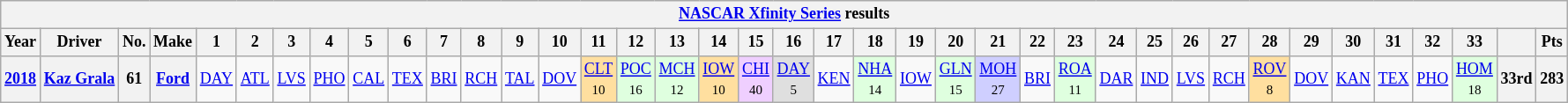<table class="wikitable" style="text-align:center; font-size:75%">
<tr>
<th colspan="42"><a href='#'>NASCAR Xfinity Series</a> results</th>
</tr>
<tr>
<th>Year</th>
<th>Driver</th>
<th>No.</th>
<th>Make</th>
<th>1</th>
<th>2</th>
<th>3</th>
<th>4</th>
<th>5</th>
<th>6</th>
<th>7</th>
<th>8</th>
<th>9</th>
<th>10</th>
<th>11</th>
<th>12</th>
<th>13</th>
<th>14</th>
<th>15</th>
<th>16</th>
<th>17</th>
<th>18</th>
<th>19</th>
<th>20</th>
<th>21</th>
<th>22</th>
<th>23</th>
<th>24</th>
<th>25</th>
<th>26</th>
<th>27</th>
<th>28</th>
<th>29</th>
<th>30</th>
<th>31</th>
<th>32</th>
<th>33</th>
<th></th>
<th>Pts</th>
</tr>
<tr>
<th><a href='#'>2018</a></th>
<th><a href='#'>Kaz Grala</a></th>
<th>61</th>
<th><a href='#'>Ford</a></th>
<td><a href='#'>DAY</a></td>
<td><a href='#'>ATL</a></td>
<td><a href='#'>LVS</a></td>
<td><a href='#'>PHO</a></td>
<td><a href='#'>CAL</a></td>
<td><a href='#'>TEX</a></td>
<td><a href='#'>BRI</a></td>
<td><a href='#'>RCH</a></td>
<td><a href='#'>TAL</a></td>
<td><a href='#'>DOV</a></td>
<td style="background:#FFDF9F;"><a href='#'>CLT</a><br><small>10</small></td>
<td style="background:#DFFFDF;"><a href='#'>POC</a><br><small>16</small></td>
<td style="background:#DFFFDF;"><a href='#'>MCH</a><br><small>12</small></td>
<td style="background:#FFDF9F;"><a href='#'>IOW</a><br><small>10</small></td>
<td style="background:#EFCFFF;"><a href='#'>CHI</a><br><small>40</small></td>
<td style="background:#DFDFDF;"><a href='#'>DAY</a><br><small>5</small></td>
<td><a href='#'>KEN</a></td>
<td style="background:#DFFFDF;"><a href='#'>NHA</a><br><small>14</small></td>
<td><a href='#'>IOW</a></td>
<td style="background:#DFFFDF;"><a href='#'>GLN</a><br><small>15</small></td>
<td style="background:#CFCFFF;"><a href='#'>MOH</a><br><small>27</small></td>
<td><a href='#'>BRI</a></td>
<td style="background:#DFFFDF;"><a href='#'>ROA</a><br><small>11</small></td>
<td><a href='#'>DAR</a></td>
<td><a href='#'>IND</a></td>
<td><a href='#'>LVS</a></td>
<td><a href='#'>RCH</a></td>
<td style="background:#FFDF9F;"><a href='#'>ROV</a><br><small>8</small></td>
<td><a href='#'>DOV</a></td>
<td><a href='#'>KAN</a></td>
<td><a href='#'>TEX</a></td>
<td><a href='#'>PHO</a></td>
<td style="background:#DFFFDF;"><a href='#'>HOM</a><br><small>18</small></td>
<th>33rd</th>
<th>283</th>
</tr>
</table>
